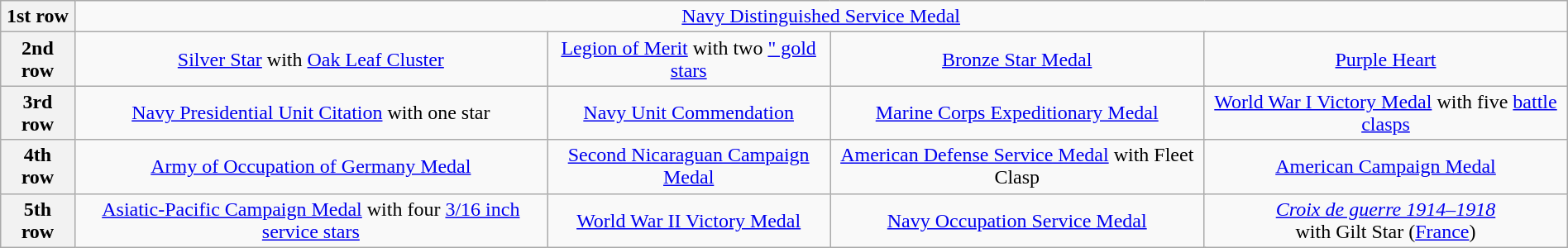<table class="wikitable" style="margin:1em auto; text-align:center;">
<tr>
<th>1st row</th>
<td colspan="13"><a href='#'>Navy Distinguished Service Medal</a></td>
</tr>
<tr>
<th>2nd row</th>
<td colspan="4"><a href='#'>Silver Star</a> with <a href='#'>Oak Leaf Cluster</a></td>
<td colspan="4"><a href='#'>Legion of Merit</a> with two <a href='#'>" gold stars</a></td>
<td colspan="4"><a href='#'>Bronze Star Medal</a></td>
<td colspan="4"><a href='#'>Purple Heart</a></td>
</tr>
<tr>
<th>3rd row</th>
<td colspan="4"><a href='#'>Navy Presidential Unit Citation</a> with one star</td>
<td colspan="4"><a href='#'>Navy Unit Commendation</a></td>
<td colspan="4"><a href='#'>Marine Corps Expeditionary Medal</a></td>
<td colspan="4"><a href='#'>World War I Victory Medal</a> with five <a href='#'>battle clasps</a></td>
</tr>
<tr>
<th>4th row</th>
<td colspan="4"><a href='#'>Army of Occupation of Germany Medal</a></td>
<td colspan="4"><a href='#'>Second Nicaraguan Campaign Medal</a></td>
<td colspan="4"><a href='#'>American Defense Service Medal</a> with Fleet Clasp</td>
<td colspan="4"><a href='#'>American Campaign Medal</a></td>
</tr>
<tr>
<th>5th row</th>
<td colspan="4"><a href='#'>Asiatic-Pacific Campaign Medal</a> with four <a href='#'>3/16 inch service stars</a></td>
<td colspan="4"><a href='#'>World War II Victory Medal</a></td>
<td colspan="4"><a href='#'>Navy Occupation Service Medal</a></td>
<td colspan="4"><a href='#'><em>Croix de guerre 1914–1918</em></a> <br>with Gilt Star (<a href='#'>France</a>)</td>
</tr>
</table>
